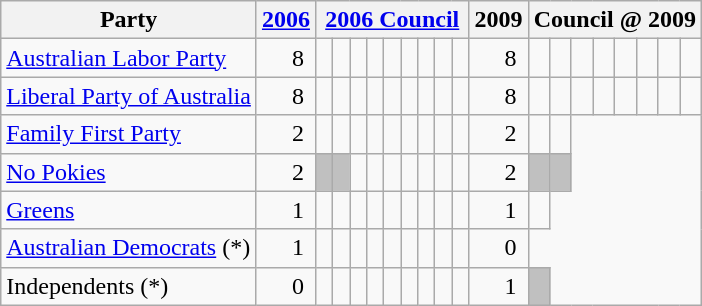<table class="wikitable">
<tr>
<th>Party</th>
<th><a href='#'>2006</a></th>
<th colspan=9><a href='#'>2006 Council</a></th>
<th>2009</th>
<th colspan=9>Council @ 2009</th>
</tr>
<tr>
<td><a href='#'>Australian Labor Party</a></td>
<td align=right>8 </td>
<td>  </td>
<td>  </td>
<td>  </td>
<td>  </td>
<td>  </td>
<td>  </td>
<td>  </td>
<td>  </td>
<td>  </td>
<td align=right>8 </td>
<td>  </td>
<td>  </td>
<td>  </td>
<td>  </td>
<td>  </td>
<td>  </td>
<td>  </td>
<td>  </td>
</tr>
<tr>
<td><a href='#'>Liberal Party of Australia</a></td>
<td align=right>8 </td>
<td>  </td>
<td>  </td>
<td>  </td>
<td>  </td>
<td>  </td>
<td>  </td>
<td>  </td>
<td>  </td>
<td>  </td>
<td align=right>8 </td>
<td>  </td>
<td>  </td>
<td>  </td>
<td>  </td>
<td>  </td>
<td>  </td>
<td>  </td>
<td>  </td>
</tr>
<tr>
<td><a href='#'>Family First Party</a></td>
<td align=right>2 </td>
<td>  </td>
<td>  </td>
<td> </td>
<td> </td>
<td> </td>
<td> </td>
<td> </td>
<td> </td>
<td>  </td>
<td align=right>2 </td>
<td>  </td>
<td>  </td>
</tr>
<tr>
<td><a href='#'>No Pokies</a></td>
<td align=right>2 </td>
<td bgcolor=#C0C0C0> </td>
<td bgcolor=#C0C0C0> </td>
<td> </td>
<td> </td>
<td> </td>
<td> </td>
<td> </td>
<td> </td>
<td>  </td>
<td align=right>2 </td>
<td bgcolor=#C0C0C0> </td>
<td bgcolor=#C0C0C0> </td>
</tr>
<tr>
<td><a href='#'>Greens</a></td>
<td align=right>1 </td>
<td> </td>
<td> </td>
<td> </td>
<td> </td>
<td> </td>
<td> </td>
<td> </td>
<td> </td>
<td>  </td>
<td align=right>1 </td>
<td> </td>
</tr>
<tr>
<td><a href='#'>Australian Democrats</a> (*)</td>
<td align=right>1 </td>
<td> </td>
<td> </td>
<td> </td>
<td> </td>
<td> </td>
<td> </td>
<td> </td>
<td> </td>
<td>  </td>
<td align=right>0 </td>
</tr>
<tr>
<td>Independents (*)</td>
<td align=right>0 </td>
<td> </td>
<td> </td>
<td> </td>
<td> </td>
<td> </td>
<td> </td>
<td> </td>
<td> </td>
<td>  </td>
<td align=right>1 </td>
<td bgcolor=#C0C0C0> </td>
</tr>
</table>
